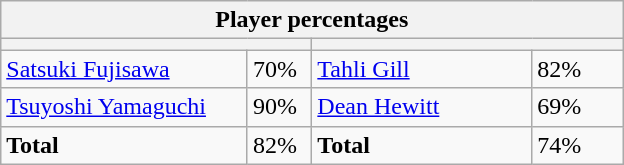<table class="wikitable">
<tr>
<th colspan=4 width=400>Player percentages</th>
</tr>
<tr>
<th colspan=2 width=200 style="white-space:nowrap;"></th>
<th colspan=2 width=200 style="white-space:nowrap;"></th>
</tr>
<tr>
<td><a href='#'>Satsuki Fujisawa</a></td>
<td>70%</td>
<td><a href='#'>Tahli Gill</a></td>
<td>82%</td>
</tr>
<tr>
<td><a href='#'>Tsuyoshi Yamaguchi</a></td>
<td>90%</td>
<td><a href='#'>Dean Hewitt</a></td>
<td>69%</td>
</tr>
<tr>
<td><strong>Total</strong></td>
<td>82%</td>
<td><strong>Total</strong></td>
<td>74%</td>
</tr>
</table>
